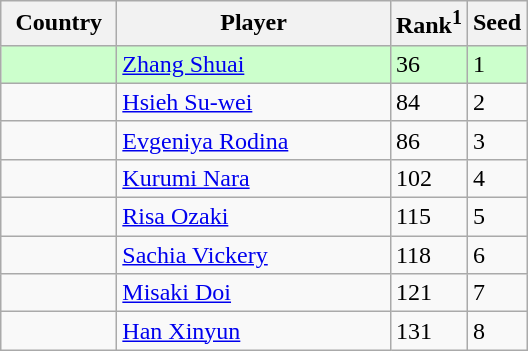<table class="sortable wikitable">
<tr>
<th width="70">Country</th>
<th width="175">Player</th>
<th>Rank<sup>1</sup></th>
<th>Seed</th>
</tr>
<tr style="background:#cfc;">
<td></td>
<td><a href='#'>Zhang Shuai</a></td>
<td>36</td>
<td>1</td>
</tr>
<tr>
<td></td>
<td><a href='#'>Hsieh Su-wei</a></td>
<td>84</td>
<td>2</td>
</tr>
<tr>
<td></td>
<td><a href='#'>Evgeniya Rodina</a></td>
<td>86</td>
<td>3</td>
</tr>
<tr>
<td></td>
<td><a href='#'>Kurumi Nara</a></td>
<td>102</td>
<td>4</td>
</tr>
<tr>
<td></td>
<td><a href='#'>Risa Ozaki</a></td>
<td>115</td>
<td>5</td>
</tr>
<tr>
<td></td>
<td><a href='#'>Sachia Vickery</a></td>
<td>118</td>
<td>6</td>
</tr>
<tr>
<td></td>
<td><a href='#'>Misaki Doi</a></td>
<td>121</td>
<td>7</td>
</tr>
<tr>
<td></td>
<td><a href='#'>Han Xinyun</a></td>
<td>131</td>
<td>8</td>
</tr>
</table>
